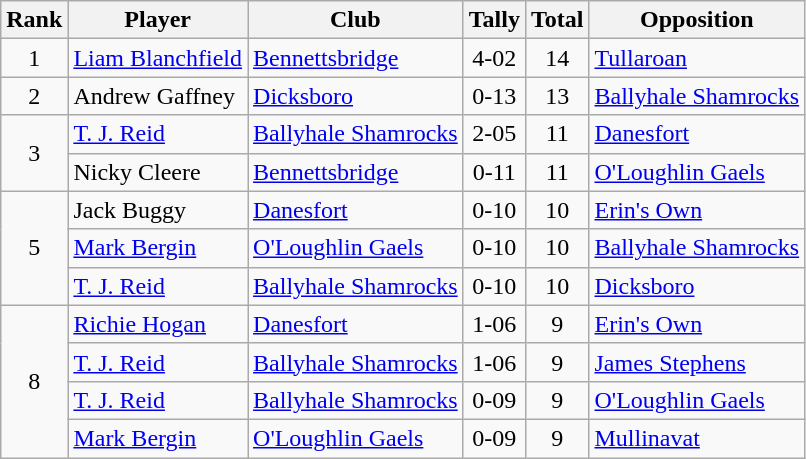<table class="wikitable">
<tr>
<th>Rank</th>
<th>Player</th>
<th>Club</th>
<th>Tally</th>
<th>Total</th>
<th>Opposition</th>
</tr>
<tr>
<td rowspan="1" style="text-align:center;">1</td>
<td><a href='#'>Liam Blanchfield</a></td>
<td><a href='#'>Bennettsbridge</a></td>
<td align=center>4-02</td>
<td align=center>14</td>
<td><a href='#'>Tullaroan</a></td>
</tr>
<tr>
<td rowspan="1" style="text-align:center;">2</td>
<td>Andrew Gaffney</td>
<td><a href='#'>Dicksboro</a></td>
<td align=center>0-13</td>
<td align=center>13</td>
<td><a href='#'>Ballyhale Shamrocks</a></td>
</tr>
<tr>
<td rowspan="2" style="text-align:center;">3</td>
<td><a href='#'>T. J. Reid</a></td>
<td><a href='#'>Ballyhale Shamrocks</a></td>
<td align=center>2-05</td>
<td align=center>11</td>
<td><a href='#'>Danesfort</a></td>
</tr>
<tr>
<td>Nicky Cleere</td>
<td><a href='#'>Bennettsbridge</a></td>
<td align=center>0-11</td>
<td align=center>11</td>
<td><a href='#'>O'Loughlin Gaels</a></td>
</tr>
<tr>
<td rowspan="3" style="text-align:center;">5</td>
<td>Jack Buggy</td>
<td><a href='#'>Danesfort</a></td>
<td align=center>0-10</td>
<td align=center>10</td>
<td><a href='#'>Erin's Own</a></td>
</tr>
<tr>
<td><a href='#'>Mark Bergin</a></td>
<td><a href='#'>O'Loughlin Gaels</a></td>
<td align=center>0-10</td>
<td align=center>10</td>
<td><a href='#'>Ballyhale Shamrocks</a></td>
</tr>
<tr>
<td><a href='#'>T. J. Reid</a></td>
<td><a href='#'>Ballyhale Shamrocks</a></td>
<td align=center>0-10</td>
<td align=center>10</td>
<td><a href='#'>Dicksboro</a></td>
</tr>
<tr>
<td rowspan="4" style="text-align:center;">8</td>
<td><a href='#'>Richie Hogan</a></td>
<td><a href='#'>Danesfort</a></td>
<td align=center>1-06</td>
<td align=center>9</td>
<td><a href='#'>Erin's Own</a></td>
</tr>
<tr>
<td><a href='#'>T. J. Reid</a></td>
<td><a href='#'>Ballyhale Shamrocks</a></td>
<td align=center>1-06</td>
<td align=center>9</td>
<td><a href='#'>James Stephens</a></td>
</tr>
<tr>
<td><a href='#'>T. J. Reid</a></td>
<td><a href='#'>Ballyhale Shamrocks</a></td>
<td align=center>0-09</td>
<td align=center>9</td>
<td><a href='#'>O'Loughlin Gaels</a></td>
</tr>
<tr>
<td><a href='#'>Mark Bergin</a></td>
<td><a href='#'>O'Loughlin Gaels</a></td>
<td align=center>0-09</td>
<td align=center>9</td>
<td><a href='#'>Mullinavat</a></td>
</tr>
</table>
